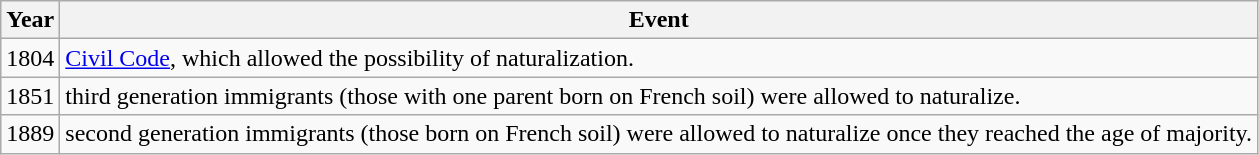<table class="wikitable">
<tr>
<th>Year</th>
<th>Event</th>
</tr>
<tr>
<td>1804</td>
<td><a href='#'>Civil Code</a>, which allowed the possibility of naturalization.</td>
</tr>
<tr>
<td>1851</td>
<td>third generation immigrants (those with one parent born on French soil) were allowed to naturalize.</td>
</tr>
<tr>
<td>1889</td>
<td>second generation immigrants (those born on French soil) were allowed to naturalize once they reached the age of majority.</td>
</tr>
</table>
